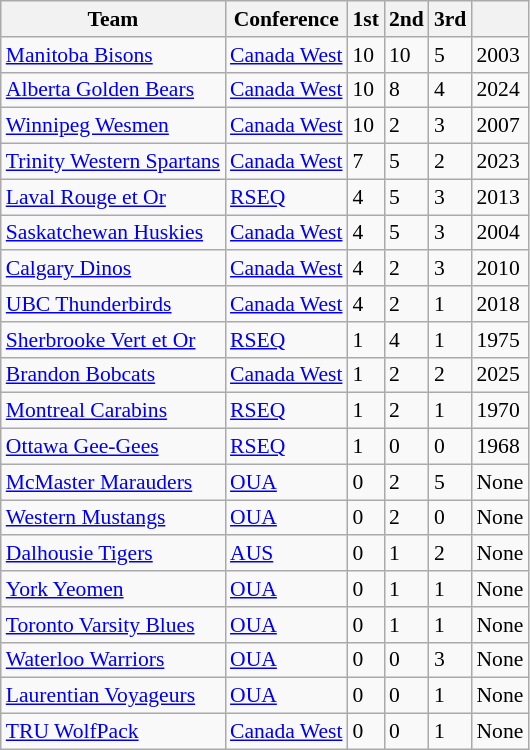<table class="wikitable sortable"  style="font-size: 90%">
<tr>
<th>Team</th>
<th>Conference</th>
<th>1st</th>
<th>2nd</th>
<th>3rd</th>
<th></th>
</tr>
<tr>
<td><a href='#'>Manitoba Bisons</a></td>
<td><a href='#'>Canada West</a></td>
<td>10</td>
<td>10</td>
<td>5</td>
<td>2003</td>
</tr>
<tr>
<td><a href='#'>Alberta Golden Bears</a></td>
<td><a href='#'>Canada West</a></td>
<td>10</td>
<td>8</td>
<td>4</td>
<td>2024</td>
</tr>
<tr>
<td><a href='#'>Winnipeg Wesmen</a></td>
<td><a href='#'>Canada West</a></td>
<td>10</td>
<td>2</td>
<td>3</td>
<td>2007</td>
</tr>
<tr>
<td><a href='#'>Trinity Western Spartans</a></td>
<td><a href='#'>Canada West</a></td>
<td>7</td>
<td>5</td>
<td>2</td>
<td>2023</td>
</tr>
<tr>
<td><a href='#'>Laval Rouge et Or</a></td>
<td><a href='#'>RSEQ</a></td>
<td>4</td>
<td>5</td>
<td>3</td>
<td>2013</td>
</tr>
<tr>
<td><a href='#'>Saskatchewan Huskies</a></td>
<td><a href='#'>Canada West</a></td>
<td>4</td>
<td>5</td>
<td>3</td>
<td>2004</td>
</tr>
<tr>
<td><a href='#'>Calgary Dinos</a></td>
<td><a href='#'>Canada West</a></td>
<td>4</td>
<td>2</td>
<td>3</td>
<td>2010</td>
</tr>
<tr>
<td><a href='#'>UBC Thunderbirds</a></td>
<td><a href='#'>Canada West</a></td>
<td>4</td>
<td>2</td>
<td>1</td>
<td>2018</td>
</tr>
<tr>
<td><a href='#'>Sherbrooke Vert et Or</a></td>
<td><a href='#'>RSEQ</a></td>
<td>1</td>
<td>4</td>
<td>1</td>
<td>1975</td>
</tr>
<tr>
<td><a href='#'>Brandon Bobcats</a></td>
<td><a href='#'>Canada West</a></td>
<td>1</td>
<td>2</td>
<td>2</td>
<td>2025</td>
</tr>
<tr>
<td><a href='#'>Montreal Carabins</a></td>
<td><a href='#'>RSEQ</a></td>
<td>1</td>
<td>2</td>
<td>1</td>
<td>1970</td>
</tr>
<tr>
<td><a href='#'>Ottawa Gee-Gees</a></td>
<td><a href='#'>RSEQ</a></td>
<td>1</td>
<td>0</td>
<td>0</td>
<td>1968</td>
</tr>
<tr>
<td><a href='#'>McMaster Marauders</a></td>
<td><a href='#'>OUA</a></td>
<td>0</td>
<td>2</td>
<td>5</td>
<td>None</td>
</tr>
<tr>
<td><a href='#'>Western Mustangs</a></td>
<td><a href='#'>OUA</a></td>
<td>0</td>
<td>2</td>
<td>0</td>
<td>None</td>
</tr>
<tr>
<td><a href='#'>Dalhousie Tigers</a></td>
<td><a href='#'>AUS</a></td>
<td>0</td>
<td>1</td>
<td>2</td>
<td>None</td>
</tr>
<tr>
<td><a href='#'>York Yeomen</a></td>
<td><a href='#'>OUA</a></td>
<td>0</td>
<td>1</td>
<td>1</td>
<td>None</td>
</tr>
<tr>
<td><a href='#'>Toronto Varsity Blues</a></td>
<td><a href='#'>OUA</a></td>
<td>0</td>
<td>1</td>
<td>1</td>
<td>None</td>
</tr>
<tr>
<td><a href='#'>Waterloo Warriors</a></td>
<td><a href='#'>OUA</a></td>
<td>0</td>
<td>0</td>
<td>3</td>
<td>None</td>
</tr>
<tr>
<td><a href='#'>Laurentian Voyageurs</a></td>
<td><a href='#'>OUA</a></td>
<td>0</td>
<td>0</td>
<td>1</td>
<td>None</td>
</tr>
<tr>
<td><a href='#'>TRU WolfPack</a></td>
<td><a href='#'>Canada West</a></td>
<td>0</td>
<td>0</td>
<td>1</td>
<td>None</td>
</tr>
</table>
